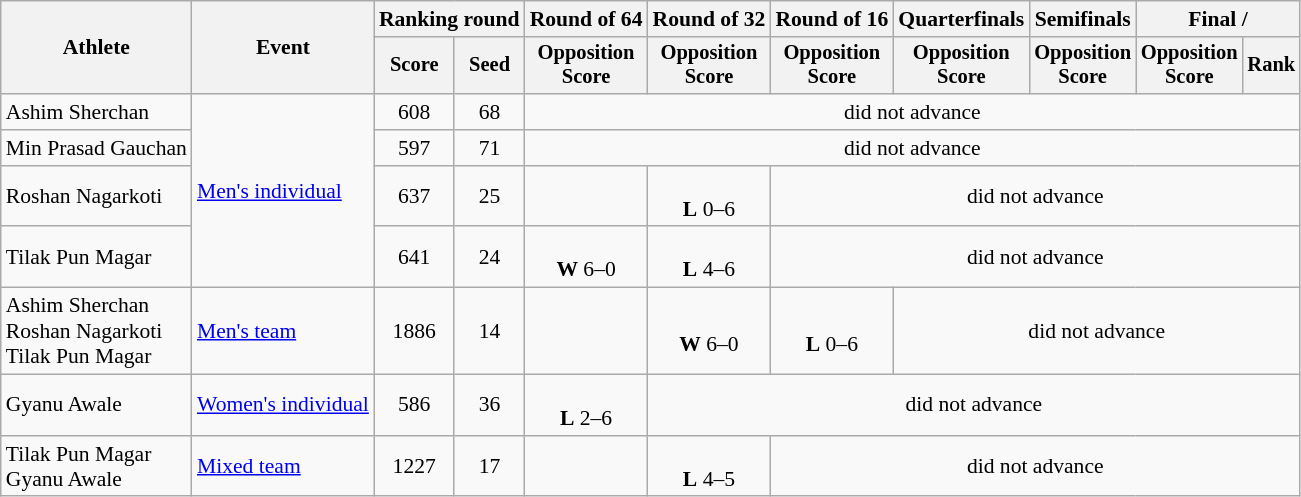<table class="wikitable" style="font-size:90%; text-align:center;">
<tr>
<th rowspan="2">Athlete</th>
<th rowspan="2">Event</th>
<th colspan="2">Ranking round</th>
<th>Round of 64</th>
<th>Round of 32</th>
<th>Round of 16</th>
<th>Quarterfinals</th>
<th>Semifinals</th>
<th colspan=2>Final / </th>
</tr>
<tr style=font-size:95%>
<th>Score</th>
<th>Seed</th>
<th>Opposition<br>Score</th>
<th>Opposition<br>Score</th>
<th>Opposition<br>Score</th>
<th>Opposition<br>Score</th>
<th>Opposition<br>Score</th>
<th>Opposition<br>Score</th>
<th>Rank</th>
</tr>
<tr>
<td align=left>Ashim Sherchan</td>
<td align=left rowspan=4><a href='#'>Men's individual</a></td>
<td>608</td>
<td>68</td>
<td colspan=7>did not advance</td>
</tr>
<tr>
<td align=left>Min Prasad Gauchan</td>
<td>597</td>
<td>71</td>
<td colspan=7>did not advance</td>
</tr>
<tr>
<td align=left>Roshan Nagarkoti</td>
<td>637</td>
<td>25</td>
<td></td>
<td><br><strong>L</strong> 0–6</td>
<td colspan=5>did not advance</td>
</tr>
<tr>
<td align=left>Tilak Pun Magar</td>
<td>641</td>
<td>24</td>
<td><br><strong>W</strong> 6–0</td>
<td><br><strong>L</strong> 4–6</td>
<td colspan=5>did not advance</td>
</tr>
<tr>
<td align=left>Ashim Sherchan<br>Roshan Nagarkoti<br>Tilak Pun Magar</td>
<td align=left><a href='#'>Men's team</a></td>
<td>1886</td>
<td>14</td>
<td></td>
<td><br><strong>W</strong> 6–0</td>
<td><br><strong>L</strong> 0–6</td>
<td colspan=4>did not advance</td>
</tr>
<tr>
<td align=left>Gyanu Awale</td>
<td align=left><a href='#'>Women's individual</a></td>
<td>586</td>
<td>36</td>
<td><br><strong>L</strong> 2–6</td>
<td colspan=6>did not advance</td>
</tr>
<tr>
<td align=left>Tilak Pun Magar<br>Gyanu Awale</td>
<td align=left><a href='#'>Mixed team</a></td>
<td>1227</td>
<td>17</td>
<td></td>
<td><br><strong>L</strong> 4–5</td>
<td colspan=5>did not advance</td>
</tr>
</table>
